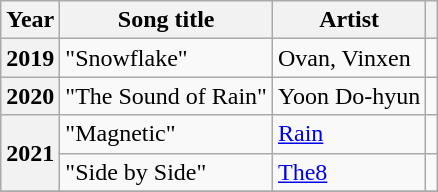<table class="wikitable plainrowheaders">
<tr>
<th scope="col">Year</th>
<th scope="col">Song title</th>
<th scope="col">Artist</th>
<th scope="col" class="unsortable"></th>
</tr>
<tr>
<th scope="row" rowspan="1">2019</th>
<td>"Snowflake"</td>
<td>Ovan, Vinxen</td>
<td style="text-align:center"></td>
</tr>
<tr>
<th scope="row">2020</th>
<td>"The Sound of Rain"</td>
<td>Yoon Do-hyun</td>
<td style="text-align:center"></td>
</tr>
<tr>
<th scope="row" rowspan="2">2021</th>
<td>"Magnetic" </td>
<td><a href='#'>Rain</a></td>
<td style="text-align:center"></td>
</tr>
<tr>
<td>"Side by Side"</td>
<td><a href='#'>The8</a></td>
<td style="text-align:center"></td>
</tr>
<tr>
</tr>
</table>
